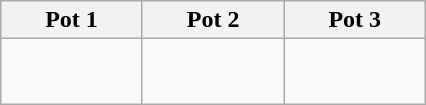<table class="wikitable">
<tr>
<th width=15%>Pot 1</th>
<th width=15%>Pot 2</th>
<th width=15%>Pot 3</th>
</tr>
<tr>
<td valign="top"><br><br></td>
<td valign="top"><br><br></td>
<td valign="top"><br><br></td>
</tr>
</table>
